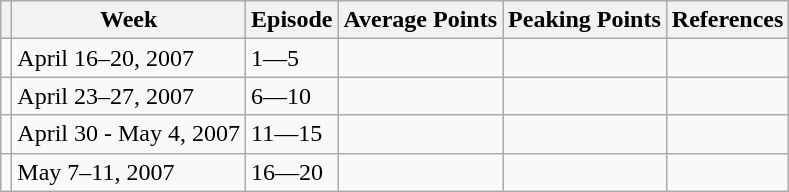<table class="wikitable">
<tr>
<th></th>
<th>Week</th>
<th>Episode</th>
<th>Average Points</th>
<th>Peaking Points</th>
<th>References</th>
</tr>
<tr>
<td></td>
<td>April 16–20, 2007</td>
<td>1—5</td>
<td></td>
<td></td>
<td></td>
</tr>
<tr>
<td></td>
<td>April 23–27, 2007</td>
<td>6—10</td>
<td></td>
<td></td>
<td></td>
</tr>
<tr>
<td></td>
<td>April 30 - May 4, 2007</td>
<td>11—15</td>
<td></td>
<td></td>
<td></td>
</tr>
<tr>
<td></td>
<td>May 7–11, 2007</td>
<td>16—20</td>
<td></td>
<td></td>
<td></td>
</tr>
</table>
